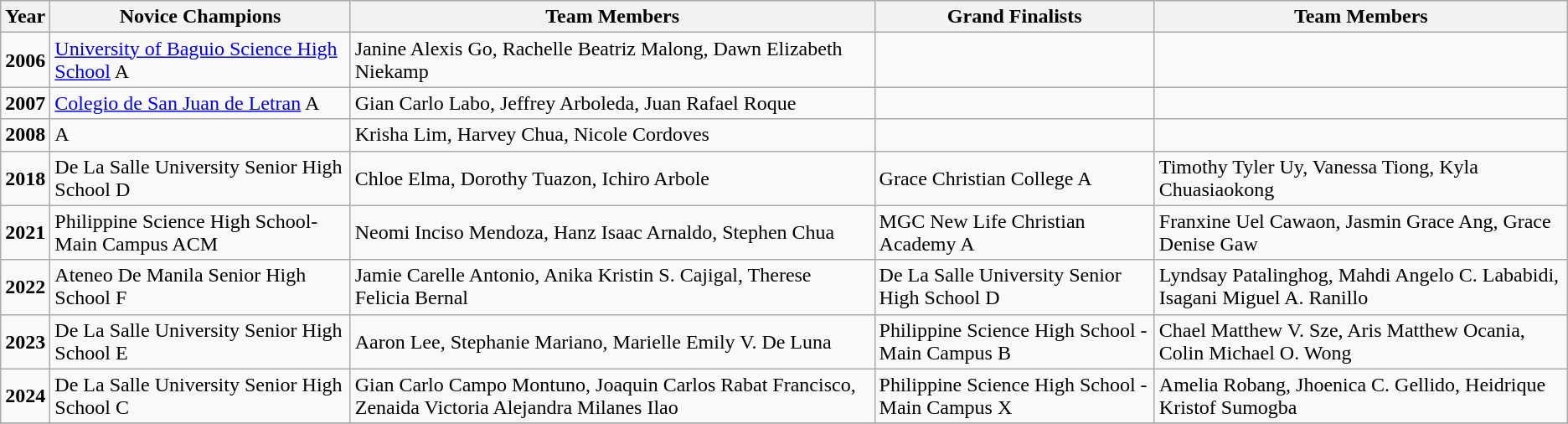<table class="wikitable">
<tr>
<th><strong>Year</strong></th>
<th><strong>Novice Champions</strong></th>
<th><strong>Team Members</strong></th>
<th><strong>Grand Finalists</strong></th>
<th><strong>Team Members</strong></th>
</tr>
<tr>
<td><strong>2006</strong></td>
<td><a href='#'>University of Baguio Science High School</a> A</td>
<td>Janine Alexis Go, Rachelle Beatriz Malong, Dawn Elizabeth Niekamp</td>
<td></td>
<td></td>
</tr>
<tr>
<td><strong>2007</strong></td>
<td><a href='#'>Colegio de San Juan de Letran</a> A</td>
<td>Gian Carlo Labo, Jeffrey Arboleda, Juan Rafael Roque</td>
<td></td>
<td></td>
</tr>
<tr>
<td><strong>2008</strong></td>
<td> A</td>
<td>Krisha Lim, Harvey Chua, Nicole Cordoves</td>
<td></td>
<td></td>
</tr>
<tr>
<td><strong>2018</strong></td>
<td>De La Salle University Senior High School D</td>
<td>Chloe Elma, Dorothy Tuazon, Ichiro Arbole</td>
<td>Grace Christian College A</td>
<td>Timothy Tyler Uy, Vanessa Tiong, Kyla Chuasiaokong</td>
</tr>
<tr>
<td><strong>2021</strong></td>
<td>Philippine Science High School- Main Campus ACM</td>
<td>Neomi Inciso Mendoza, Hanz Isaac Arnaldo, Stephen Chua</td>
<td>MGC New Life Christian Academy A</td>
<td>Franxine Uel Cawaon, Jasmin Grace Ang, Grace Denise Gaw</td>
</tr>
<tr>
<td><strong>2022</strong></td>
<td>Ateneo De Manila Senior High School F</td>
<td>Jamie Carelle Antonio, Anika Kristin S. Cajigal, Therese Felicia Bernal</td>
<td>De La Salle University Senior High School D</td>
<td>Lyndsay Patalinghog, Mahdi Angelo C. Lababidi, Isagani Miguel A. Ranillo</td>
</tr>
<tr>
<td><strong>2023</strong></td>
<td>De La Salle University Senior High School E</td>
<td>Aaron Lee, Stephanie Mariano, Marielle Emily V. De Luna</td>
<td>Philippine Science High School - Main Campus B</td>
<td>Chael Matthew V. Sze, Aris Matthew Ocania, Colin Michael O. Wong</td>
</tr>
<tr>
<td><strong>2024</strong></td>
<td>De La Salle University Senior High School C</td>
<td>Gian Carlo Campo Montuno, Joaquin Carlos Rabat Francisco, Zenaida Victoria Alejandra Milanes Ilao</td>
<td>Philippine Science High School - Main Campus X</td>
<td>Amelia Robang, Jhoenica C. Gellido, Heidrique Kristof Sumogba</td>
</tr>
<tr>
</tr>
</table>
